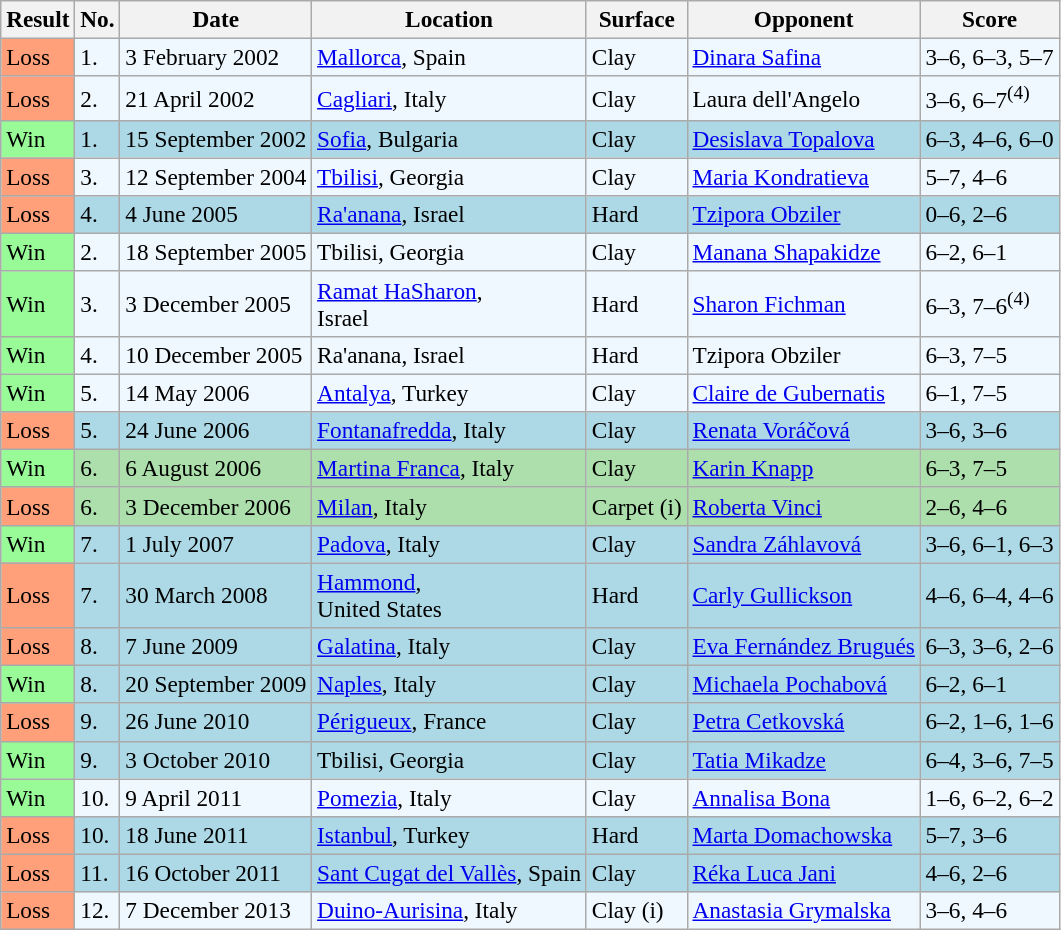<table class="sortable wikitable" style=font-size:97%>
<tr>
<th>Result</th>
<th>No.</th>
<th>Date</th>
<th>Location</th>
<th>Surface</th>
<th>Opponent</th>
<th class="unsortable">Score</th>
</tr>
<tr style="background:#f0f8ff;">
<td style="background:#ffa07a;">Loss</td>
<td>1.</td>
<td>3 February 2002</td>
<td><a href='#'>Mallorca</a>, Spain</td>
<td>Clay</td>
<td> <a href='#'>Dinara Safina</a></td>
<td>3–6, 6–3, 5–7</td>
</tr>
<tr style="background:#f0f8ff;">
<td style="background:#ffa07a;">Loss</td>
<td>2.</td>
<td>21 April 2002</td>
<td><a href='#'>Cagliari</a>, Italy</td>
<td>Clay</td>
<td> Laura dell'Angelo</td>
<td>3–6, 6–7<sup>(4)</sup></td>
</tr>
<tr style="background:lightblue;">
<td style="background:#98fb98;">Win</td>
<td>1.</td>
<td>15 September 2002</td>
<td><a href='#'>Sofia</a>, Bulgaria</td>
<td>Clay</td>
<td> <a href='#'>Desislava Topalova</a></td>
<td>6–3, 4–6, 6–0</td>
</tr>
<tr style="background:#f0f8ff;">
<td style="background:#ffa07a;">Loss</td>
<td>3.</td>
<td>12 September 2004</td>
<td><a href='#'>Tbilisi</a>, Georgia</td>
<td>Clay</td>
<td> <a href='#'>Maria Kondratieva</a></td>
<td>5–7, 4–6</td>
</tr>
<tr style="background:lightblue;">
<td style="background:#ffa07a;">Loss</td>
<td>4.</td>
<td>4 June 2005</td>
<td><a href='#'>Ra'anana</a>, Israel</td>
<td>Hard</td>
<td> <a href='#'>Tzipora Obziler</a></td>
<td>0–6, 2–6</td>
</tr>
<tr style="background:#f0f8ff;">
<td style="background:#98fb98;">Win</td>
<td>2.</td>
<td>18 September 2005</td>
<td>Tbilisi, Georgia</td>
<td>Clay</td>
<td> <a href='#'>Manana Shapakidze</a></td>
<td>6–2, 6–1</td>
</tr>
<tr style="background:#f0f8ff;">
<td style="background:#98fb98;">Win</td>
<td>3.</td>
<td>3 December 2005</td>
<td><a href='#'>Ramat HaSharon</a>, <br>Israel</td>
<td>Hard</td>
<td> <a href='#'>Sharon Fichman</a></td>
<td>6–3, 7–6<sup>(4)</sup></td>
</tr>
<tr style="background:#f0f8ff;">
<td style="background:#98fb98;">Win</td>
<td>4.</td>
<td>10 December 2005</td>
<td>Ra'anana, Israel</td>
<td>Hard</td>
<td> Tzipora Obziler</td>
<td>6–3, 7–5</td>
</tr>
<tr style="background:#f0f8ff;">
<td style="background:#98fb98;">Win</td>
<td>5.</td>
<td>14 May 2006</td>
<td><a href='#'>Antalya</a>, Turkey</td>
<td>Clay</td>
<td> <a href='#'>Claire de Gubernatis</a></td>
<td>6–1, 7–5</td>
</tr>
<tr style="background:lightblue;">
<td style="background:#ffa07a;">Loss</td>
<td>5.</td>
<td>24 June 2006</td>
<td><a href='#'>Fontanafredda</a>, Italy</td>
<td>Clay</td>
<td> <a href='#'>Renata Voráčová</a></td>
<td>3–6, 3–6</td>
</tr>
<tr style="background:#addfad;">
<td style="background:#98fb98;">Win</td>
<td>6.</td>
<td>6 August 2006</td>
<td><a href='#'>Martina Franca</a>, Italy</td>
<td>Clay</td>
<td> <a href='#'>Karin Knapp</a></td>
<td>6–3, 7–5</td>
</tr>
<tr style="background:#addfad;">
<td style="background:#ffa07a;">Loss</td>
<td>6.</td>
<td>3 December 2006</td>
<td><a href='#'>Milan</a>, Italy</td>
<td>Carpet (i)</td>
<td> <a href='#'>Roberta Vinci</a></td>
<td>2–6, 4–6</td>
</tr>
<tr style="background:lightblue;">
<td style="background:#98fb98;">Win</td>
<td>7.</td>
<td>1 July 2007</td>
<td><a href='#'>Padova</a>, Italy</td>
<td>Clay</td>
<td> <a href='#'>Sandra Záhlavová</a></td>
<td>3–6, 6–1, 6–3</td>
</tr>
<tr style="background:lightblue;">
<td style="background:#ffa07a;">Loss</td>
<td>7.</td>
<td>30 March 2008</td>
<td><a href='#'>Hammond</a>, <br>United States</td>
<td>Hard</td>
<td> <a href='#'>Carly Gullickson</a></td>
<td>4–6, 6–4, 4–6</td>
</tr>
<tr style="background:lightblue;">
<td style="background:#ffa07a;">Loss</td>
<td>8.</td>
<td>7 June 2009</td>
<td><a href='#'>Galatina</a>, Italy</td>
<td>Clay</td>
<td> <a href='#'>Eva Fernández Brugués</a></td>
<td>6–3, 3–6, 2–6</td>
</tr>
<tr style="background:lightblue;">
<td style="background:#98fb98;">Win</td>
<td>8.</td>
<td>20 September 2009</td>
<td><a href='#'>Naples</a>, Italy</td>
<td>Clay</td>
<td> <a href='#'>Michaela Pochabová</a></td>
<td>6–2, 6–1</td>
</tr>
<tr style="background:lightblue;">
<td style="background:#ffa07a;">Loss</td>
<td>9.</td>
<td>26 June 2010</td>
<td><a href='#'>Périgueux</a>, France</td>
<td>Clay</td>
<td> <a href='#'>Petra Cetkovská</a></td>
<td>6–2, 1–6, 1–6</td>
</tr>
<tr style="background:lightblue;">
<td style="background:#98fb98;">Win</td>
<td>9.</td>
<td>3 October 2010</td>
<td>Tbilisi, Georgia</td>
<td>Clay</td>
<td> <a href='#'>Tatia Mikadze</a></td>
<td>6–4, 3–6, 7–5</td>
</tr>
<tr style="background:#f0f8ff;">
<td style="background:#98fb98;">Win</td>
<td>10.</td>
<td>9 April 2011</td>
<td><a href='#'>Pomezia</a>, Italy</td>
<td>Clay</td>
<td> <a href='#'>Annalisa Bona</a></td>
<td>1–6, 6–2, 6–2</td>
</tr>
<tr style="background:lightblue;">
<td style="background:#ffa07a;">Loss</td>
<td>10.</td>
<td>18 June 2011</td>
<td><a href='#'>Istanbul</a>, Turkey</td>
<td>Hard</td>
<td> <a href='#'>Marta Domachowska</a></td>
<td>5–7, 3–6</td>
</tr>
<tr style="background:lightblue;">
<td style="background:#ffa07a;">Loss</td>
<td>11.</td>
<td>16 October 2011</td>
<td><a href='#'>Sant Cugat del Vallès</a>, Spain</td>
<td>Clay</td>
<td> <a href='#'>Réka Luca Jani</a></td>
<td>4–6, 2–6</td>
</tr>
<tr style="background:#f0f8ff;">
<td style="background:#ffa07a;">Loss</td>
<td>12.</td>
<td>7 December 2013</td>
<td><a href='#'>Duino-Aurisina</a>, Italy</td>
<td>Clay (i)</td>
<td> <a href='#'>Anastasia Grymalska</a></td>
<td>3–6, 4–6</td>
</tr>
</table>
